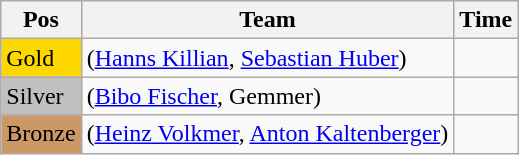<table class="wikitable">
<tr>
<th>Pos</th>
<th>Team</th>
<th>Time</th>
</tr>
<tr>
<td style="background:gold">Gold</td>
<td> (<a href='#'>Hanns Killian</a>, <a href='#'>Sebastian Huber</a>)</td>
<td></td>
</tr>
<tr>
<td style="background:silver">Silver</td>
<td> (<a href='#'>Bibo Fischer</a>, Gemmer)</td>
<td></td>
</tr>
<tr>
<td style="background:#cc9966">Bronze</td>
<td> (<a href='#'>Heinz Volkmer</a>, <a href='#'>Anton Kaltenberger</a>)</td>
<td></td>
</tr>
</table>
